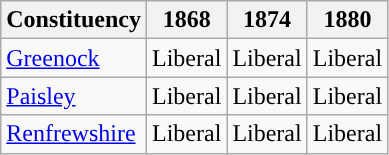<table class="wikitable">
<tr>
<th>Constituency</th>
<th>1868</th>
<th>1874</th>
<th>1880</th>
</tr>
<tr>
<td><a href='#'>Greenock</a></td>
<td>Liberal</td>
<td>Liberal</td>
<td>Liberal</td>
</tr>
<tr>
<td><a href='#'>Paisley</a></td>
<td>Liberal</td>
<td>Liberal</td>
<td>Liberal</td>
</tr>
<tr>
<td><a href='#'>Renfrewshire</a></td>
<td>Liberal</td>
<td>Liberal</td>
<td>Liberal</td>
</tr>
</table>
